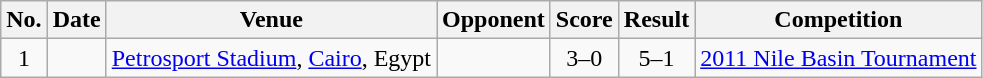<table class="wikitable">
<tr>
<th scope="col">No.</th>
<th scope="col">Date</th>
<th scope="col">Venue</th>
<th scope="col">Opponent</th>
<th scope="col">Score</th>
<th scope="col">Result</th>
<th scope="col">Competition</th>
</tr>
<tr>
<td style="text-align:center">1</td>
<td></td>
<td><a href='#'>Petrosport Stadium</a>, <a href='#'>Cairo</a>, Egypt</td>
<td></td>
<td style="text-align:center">3–0</td>
<td style="text-align:center">5–1</td>
<td><a href='#'>2011 Nile Basin Tournament</a></td>
</tr>
</table>
